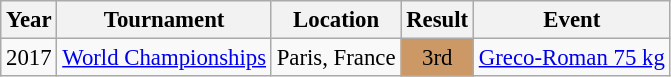<table class="wikitable" style="font-size:95%;">
<tr>
<th>Year</th>
<th>Tournament</th>
<th>Location</th>
<th>Result</th>
<th>Event</th>
</tr>
<tr>
<td>2017</td>
<td><a href='#'>World Championships</a></td>
<td>Paris, France</td>
<td align="center" bgcolor="cc9966">3rd</td>
<td><a href='#'>Greco-Roman 75 kg</a></td>
</tr>
</table>
